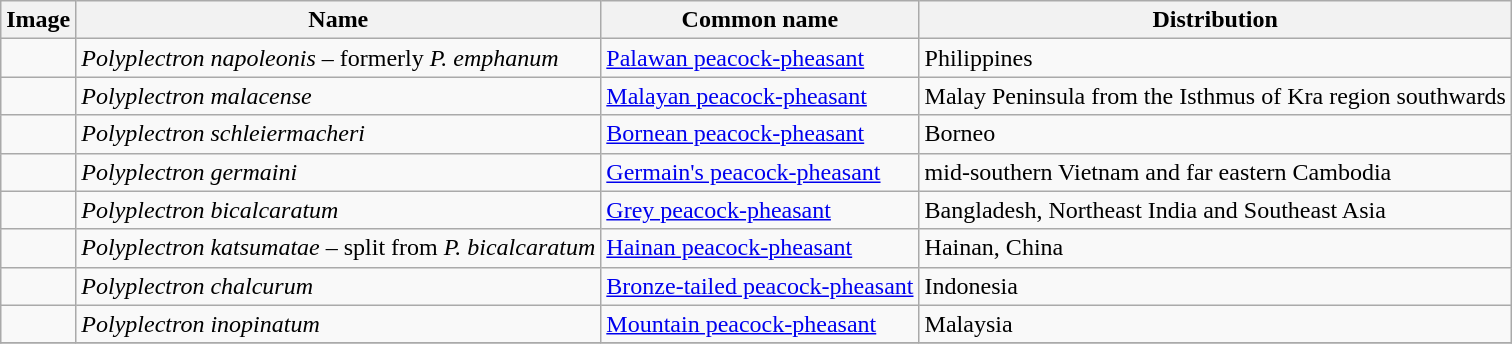<table class="wikitable sortable">
<tr>
<th>Image</th>
<th>Name</th>
<th>Common name</th>
<th>Distribution</th>
</tr>
<tr>
<td></td>
<td><em>Polyplectron napoleonis</em> – formerly <em>P. emphanum</em></td>
<td><a href='#'>Palawan peacock-pheasant</a></td>
<td>Philippines</td>
</tr>
<tr>
<td></td>
<td><em>Polyplectron malacense</em></td>
<td><a href='#'>Malayan peacock-pheasant</a></td>
<td>Malay Peninsula from the Isthmus of Kra region southwards</td>
</tr>
<tr>
<td></td>
<td><em>Polyplectron schleiermacheri</em></td>
<td><a href='#'>Bornean peacock-pheasant</a></td>
<td>Borneo</td>
</tr>
<tr>
<td></td>
<td><em>Polyplectron germaini</em></td>
<td><a href='#'>Germain's peacock-pheasant</a></td>
<td>mid-southern Vietnam and far eastern Cambodia</td>
</tr>
<tr>
<td></td>
<td><em>Polyplectron bicalcaratum</em></td>
<td><a href='#'>Grey peacock-pheasant</a></td>
<td>Bangladesh, Northeast India and Southeast Asia</td>
</tr>
<tr>
<td></td>
<td><em>Polyplectron katsumatae</em> – split from <em>P. bicalcaratum</em></td>
<td><a href='#'>Hainan peacock-pheasant</a></td>
<td>Hainan, China</td>
</tr>
<tr>
<td></td>
<td><em>Polyplectron chalcurum</em></td>
<td><a href='#'>Bronze-tailed peacock-pheasant</a></td>
<td>Indonesia</td>
</tr>
<tr>
<td></td>
<td><em>Polyplectron inopinatum</em></td>
<td><a href='#'>Mountain peacock-pheasant</a></td>
<td>Malaysia</td>
</tr>
<tr>
</tr>
</table>
